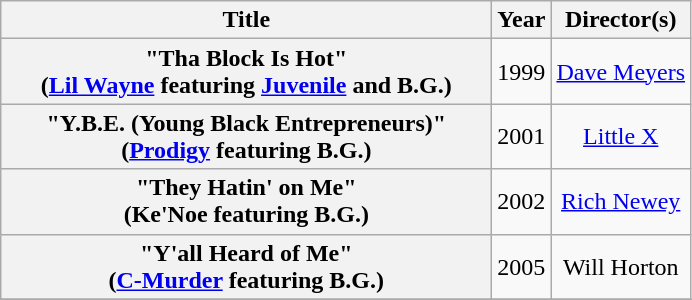<table class="wikitable plainrowheaders" style="text-align:center;">
<tr>
<th scope="col" style="width:20em;">Title</th>
<th scope="col">Year</th>
<th scope="col">Director(s)</th>
</tr>
<tr>
<th scope="row">"Tha Block Is Hot"<br><span>(<a href='#'>Lil Wayne</a> featuring <a href='#'>Juvenile</a> and B.G.)</span></th>
<td>1999</td>
<td><a href='#'>Dave Meyers</a></td>
</tr>
<tr>
<th scope="row">"Y.B.E. (Young Black Entrepreneurs)"<br><span>(<a href='#'>Prodigy</a> featuring B.G.)</span></th>
<td>2001</td>
<td><a href='#'>Little X</a></td>
</tr>
<tr>
<th scope="row">"They Hatin' on Me"<br><span>(Ke'Noe featuring B.G.)</span></th>
<td>2002</td>
<td><a href='#'>Rich Newey</a></td>
</tr>
<tr>
<th scope="row">"Y'all Heard of Me"<br><span>(<a href='#'>C-Murder</a> featuring B.G.)</span></th>
<td>2005</td>
<td>Will Horton</td>
</tr>
<tr>
</tr>
</table>
